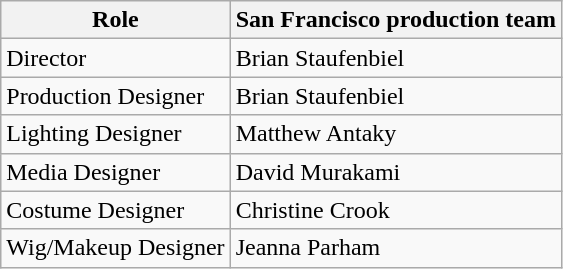<table class="wikitable">
<tr>
<th>Role</th>
<th>San Francisco production team</th>
</tr>
<tr>
<td>Director</td>
<td>Brian Staufenbiel</td>
</tr>
<tr>
<td>Production Designer</td>
<td>Brian Staufenbiel</td>
</tr>
<tr>
<td>Lighting Designer</td>
<td>Matthew Antaky</td>
</tr>
<tr>
<td>Media Designer</td>
<td>David Murakami</td>
</tr>
<tr>
<td>Costume Designer</td>
<td>Christine Crook</td>
</tr>
<tr>
<td>Wig/Makeup Designer</td>
<td>Jeanna Parham</td>
</tr>
</table>
